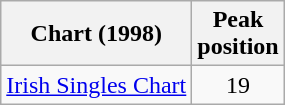<table class="wikitable">
<tr>
<th>Chart (1998)</th>
<th>Peak<br>position</th>
</tr>
<tr>
<td><a href='#'>Irish Singles Chart</a></td>
<td align=center>19</td>
</tr>
</table>
